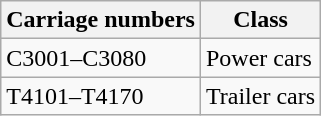<table class="wikitable">
<tr>
<th>Carriage numbers</th>
<th>Class</th>
</tr>
<tr>
<td>C3001–C3080</td>
<td>Power cars</td>
</tr>
<tr>
<td>T4101–T4170</td>
<td>Trailer cars</td>
</tr>
</table>
